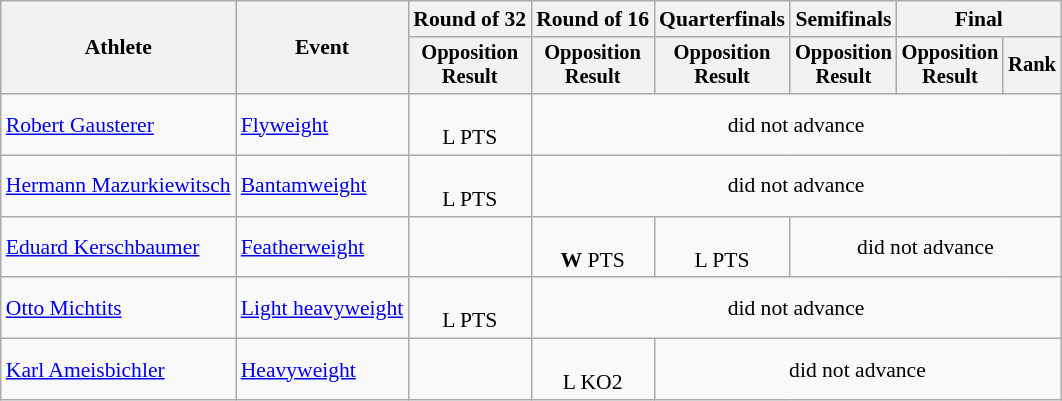<table class="wikitable" style="font-size:90%;">
<tr>
<th rowspan=2>Athlete</th>
<th rowspan=2>Event</th>
<th>Round of 32</th>
<th>Round of 16</th>
<th>Quarterfinals</th>
<th>Semifinals</th>
<th colspan=2>Final</th>
</tr>
<tr style="font-size:95%">
<th>Opposition<br>Result</th>
<th>Opposition<br>Result</th>
<th>Opposition<br>Result</th>
<th>Opposition<br>Result</th>
<th>Opposition<br>Result</th>
<th>Rank</th>
</tr>
<tr align=center>
<td align=left><a href='#'>Robert Gausterer</a></td>
<td align=left><a href='#'>Flyweight</a></td>
<td><br> L PTS</td>
<td colspan=6>did not advance</td>
</tr>
<tr align=center>
<td align=left><a href='#'>Hermann Mazurkiewitsch</a></td>
<td align=left><a href='#'>Bantamweight</a></td>
<td><br> L PTS</td>
<td colspan=6>did not advance</td>
</tr>
<tr align=center>
<td align=left><a href='#'>Eduard Kerschbaumer</a></td>
<td align=left><a href='#'>Featherweight</a></td>
<td></td>
<td><br><strong>W</strong> PTS</td>
<td><br> L PTS</td>
<td colspan=3>did not advance</td>
</tr>
<tr align=center>
<td align=left><a href='#'>Otto Michtits</a></td>
<td align=left><a href='#'>Light heavyweight</a></td>
<td><br> L PTS</td>
<td colspan=6>did not advance</td>
</tr>
<tr align=center>
<td align=left><a href='#'>Karl Ameisbichler</a></td>
<td align=left><a href='#'>Heavyweight</a></td>
<td></td>
<td><br> L KO2</td>
<td colspan=4>did not advance</td>
</tr>
</table>
